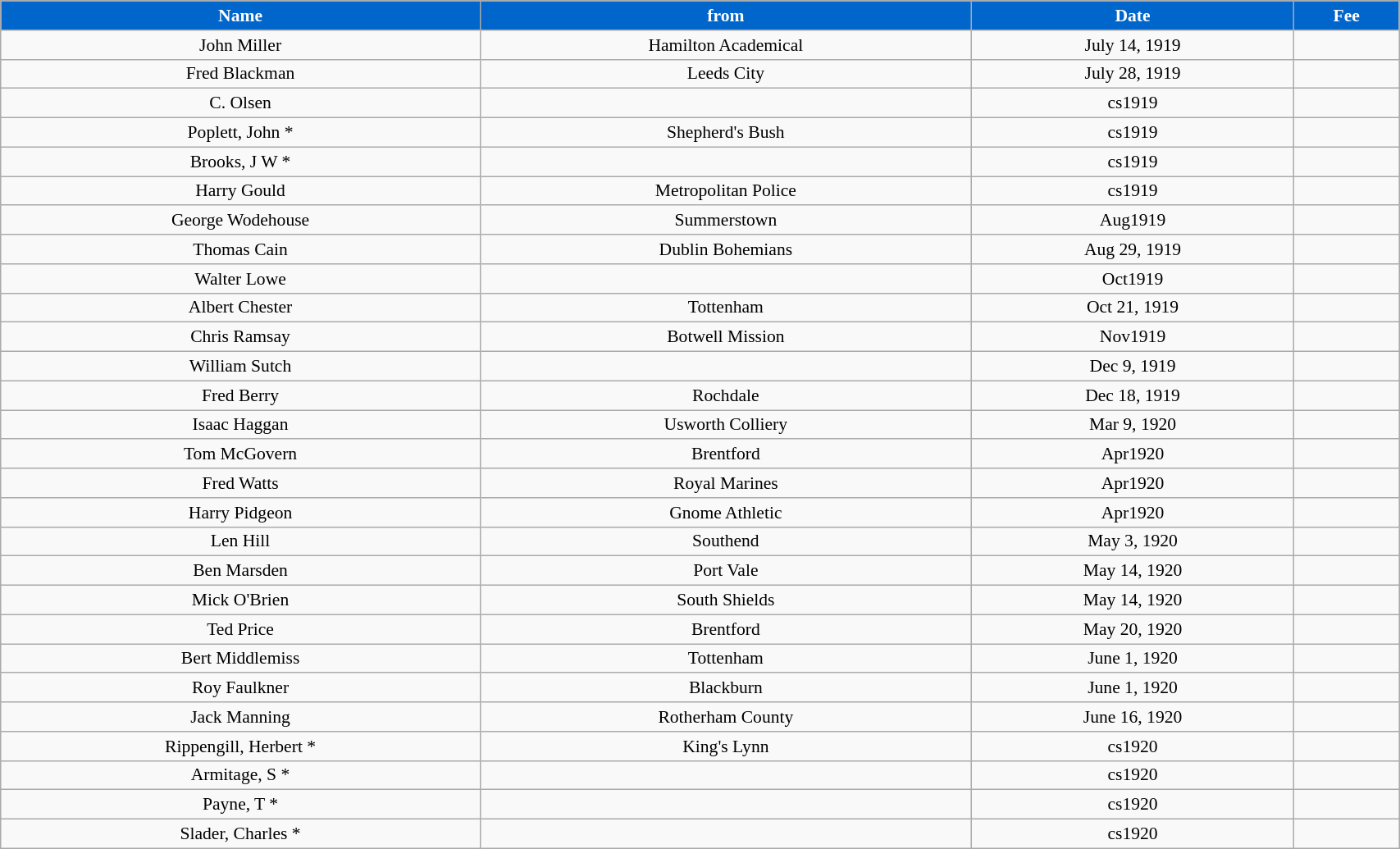<table class="wikitable" style="text-align:center; font-size:90%; width:90%;">
<tr>
<th style="background:#0066CC; color:#FFFFFF; text-align:center;"><strong>Name</strong></th>
<th style="background:#0066CC; color:#FFFFFF; text-align:center;">from</th>
<th style="background:#0066CC; color:#FFFFFF; text-align:center;">Date</th>
<th style="background:#0066CC; color:#FFFFFF; text-align:center;">Fee</th>
</tr>
<tr>
<td>John Miller</td>
<td>Hamilton Academical</td>
<td>July 14, 1919</td>
<td></td>
</tr>
<tr>
<td>Fred Blackman</td>
<td>Leeds City</td>
<td>July 28, 1919</td>
<td></td>
</tr>
<tr>
<td>C. Olsen</td>
<td></td>
<td>cs1919</td>
<td></td>
</tr>
<tr>
<td>Poplett, John *</td>
<td>Shepherd's Bush</td>
<td>cs1919</td>
<td></td>
</tr>
<tr>
<td>Brooks, J W *</td>
<td></td>
<td>cs1919</td>
<td></td>
</tr>
<tr>
<td>Harry Gould</td>
<td>Metropolitan Police</td>
<td>cs1919</td>
<td></td>
</tr>
<tr>
<td>George Wodehouse</td>
<td>Summerstown</td>
<td>Aug1919</td>
<td></td>
</tr>
<tr>
<td>Thomas Cain</td>
<td>Dublin Bohemians</td>
<td>Aug 29, 1919</td>
<td></td>
</tr>
<tr>
<td>Walter Lowe</td>
<td></td>
<td>Oct1919</td>
<td></td>
</tr>
<tr>
<td>Albert Chester</td>
<td>Tottenham</td>
<td>Oct 21, 1919</td>
<td></td>
</tr>
<tr>
<td>Chris Ramsay</td>
<td>Botwell Mission</td>
<td>Nov1919</td>
<td></td>
</tr>
<tr>
<td>William Sutch</td>
<td></td>
<td>Dec 9, 1919</td>
<td></td>
</tr>
<tr>
<td>Fred Berry</td>
<td>Rochdale</td>
<td>Dec 18, 1919</td>
<td></td>
</tr>
<tr>
<td>Isaac Haggan</td>
<td>Usworth Colliery</td>
<td>Mar 9, 1920</td>
<td></td>
</tr>
<tr>
<td>Tom McGovern</td>
<td>Brentford</td>
<td>Apr1920</td>
<td></td>
</tr>
<tr>
<td>Fred Watts</td>
<td>Royal Marines</td>
<td>Apr1920</td>
<td></td>
</tr>
<tr>
<td>Harry Pidgeon</td>
<td>Gnome Athletic</td>
<td>Apr1920</td>
<td></td>
</tr>
<tr>
<td>Len Hill</td>
<td>Southend</td>
<td>May 3, 1920</td>
<td></td>
</tr>
<tr>
<td>Ben Marsden</td>
<td>Port Vale</td>
<td>May 14, 1920</td>
<td></td>
</tr>
<tr>
<td>Mick O'Brien</td>
<td>South Shields</td>
<td>May 14, 1920</td>
<td></td>
</tr>
<tr>
<td>Ted Price</td>
<td>Brentford</td>
<td>May 20, 1920</td>
<td></td>
</tr>
<tr>
<td>Bert Middlemiss</td>
<td>Tottenham</td>
<td>June 1, 1920</td>
<td></td>
</tr>
<tr>
<td>Roy Faulkner</td>
<td>Blackburn</td>
<td>June 1, 1920</td>
<td></td>
</tr>
<tr>
<td>Jack Manning</td>
<td>Rotherham County</td>
<td>June 16, 1920</td>
<td></td>
</tr>
<tr>
<td>Rippengill, Herbert *</td>
<td>King's Lynn</td>
<td>cs1920</td>
<td></td>
</tr>
<tr>
<td>Armitage, S *</td>
<td></td>
<td>cs1920</td>
<td></td>
</tr>
<tr>
<td>Payne, T *</td>
<td></td>
<td>cs1920</td>
<td></td>
</tr>
<tr>
<td>Slader, Charles *</td>
<td></td>
<td>cs1920</td>
<td></td>
</tr>
</table>
